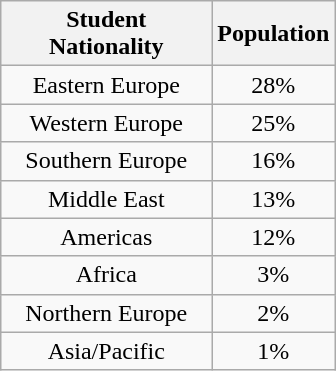<table class="wikitable floatright">
<tr>
<th scope="col">Student Nationality</th>
<th scope="col">Population</th>
</tr>
<tr align="Center">
<td style="width: 100pt;">Eastern Europe</td>
<td style="width: 50pt;">28%</td>
</tr>
<tr align="Center">
<td>Western Europe</td>
<td>25%</td>
</tr>
<tr align="Center">
<td>Southern Europe</td>
<td>16%</td>
</tr>
<tr align="Center">
<td>Middle East</td>
<td>13%</td>
</tr>
<tr align="Center">
<td>Americas</td>
<td>12%</td>
</tr>
<tr align="Center">
<td>Africa</td>
<td>3%</td>
</tr>
<tr align="Center">
<td>Northern Europe</td>
<td>2%</td>
</tr>
<tr align="Center">
<td>Asia/Pacific</td>
<td>1%</td>
</tr>
</table>
